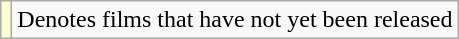<table class="wikitable">
<tr>
<td style="background:#ffc;"></td>
<td>Denotes films that have not yet been released</td>
</tr>
</table>
